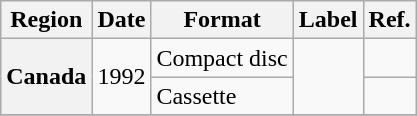<table class="wikitable plainrowheaders">
<tr>
<th scope="col">Region</th>
<th scope="col">Date</th>
<th scope="col">Format</th>
<th scope="col">Label</th>
<th scope="col">Ref.</th>
</tr>
<tr>
<th scope="row" rowspan="2">Canada</th>
<td rowspan="2">1992</td>
<td>Compact disc</td>
<td rowspan="2"></td>
<td></td>
</tr>
<tr>
<td>Cassette</td>
<td></td>
</tr>
<tr>
</tr>
</table>
